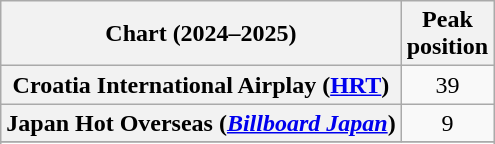<table class="wikitable sortable plainrowheaders" style="text-align:center">
<tr>
<th scope="col">Chart (2024–2025)</th>
<th scope="col">Peak<br>position</th>
</tr>
<tr>
<th scope="row">Croatia International Airplay (<a href='#'>HRT</a>)</th>
<td>39</td>
</tr>
<tr>
<th scope="row">Japan Hot Overseas (<em><a href='#'>Billboard Japan</a></em>)</th>
<td>9</td>
</tr>
<tr>
</tr>
<tr>
</tr>
</table>
